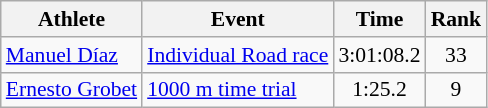<table class=wikitable style=font-size:90%;>
<tr>
<th>Athlete</th>
<th>Event</th>
<th>Time</th>
<th>Rank</th>
</tr>
<tr align=center>
<td align=left><a href='#'>Manuel Díaz</a></td>
<td align=left><a href='#'>Individual Road race</a></td>
<td>3:01:08.2</td>
<td>33</td>
</tr>
<tr align=center>
<td align=left><a href='#'>Ernesto Grobet</a></td>
<td align=left><a href='#'>1000 m time trial</a></td>
<td>1:25.2</td>
<td>9</td>
</tr>
</table>
